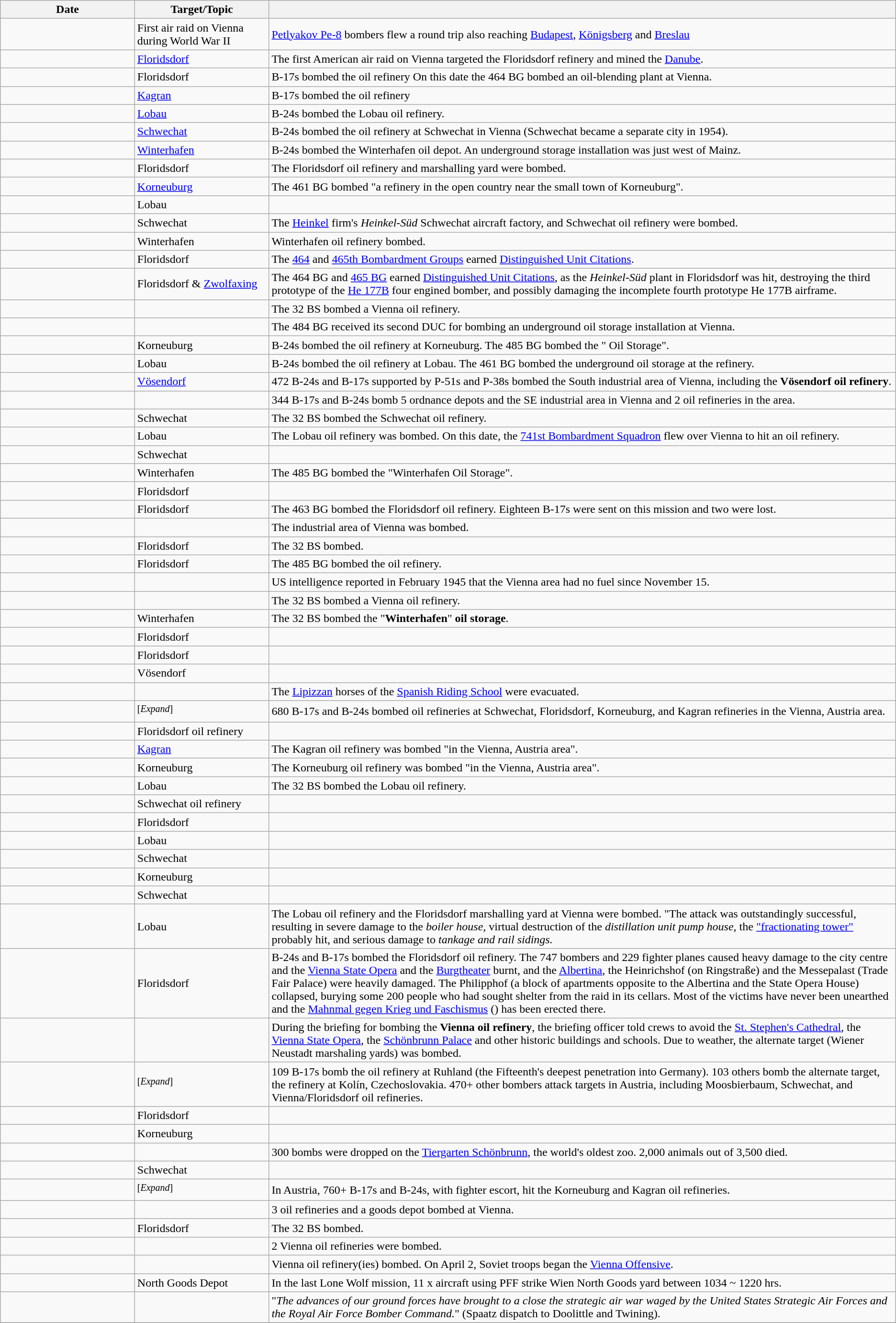<table class="wikitable sortable">
<tr>
<th width=15%>Date</th>
<th width=15%>Target/Topic</th>
<th></th>
</tr>
<tr>
<td></td>
<td>First air raid on Vienna during World War II</td>
<td> <a href='#'>Petlyakov Pe-8</a> bombers flew a  round trip also reaching <a href='#'>Budapest</a>, <a href='#'>Königsberg</a> and <a href='#'>Breslau</a></td>
</tr>
<tr>
<td></td>
<td><a href='#'>Floridsdorf</a></td>
<td>The first American air raid on Vienna targeted the Floridsdorf refinery and mined the <a href='#'>Danube</a>.</td>
</tr>
<tr>
<td></td>
<td>Floridsdorf</td>
<td> B-17s bombed the  oil refinery On this date the 464 BG bombed an oil-blending plant at Vienna.</td>
</tr>
<tr>
<td></td>
<td><a href='#'>Kagran</a></td>
<td> B-17s bombed the  oil refinery</td>
</tr>
<tr>
<td></td>
<td><a href='#'>Lobau</a></td>
<td> B-24s bombed the Lobau oil refinery.</td>
</tr>
<tr>
<td></td>
<td><a href='#'>Schwechat</a></td>
<td> B-24s bombed the oil refinery at Schwechat in Vienna (Schwechat became a separate city in 1954).</td>
</tr>
<tr>
<td></td>
<td><a href='#'>Winterhafen</a></td>
<td> B-24s bombed the Winterhafen oil depot.  An underground storage installation was just west of Mainz.</td>
</tr>
<tr>
<td></td>
<td>Floridsdorf</td>
<td> The Floridsdorf oil refinery and marshalling yard were bombed.</td>
</tr>
<tr>
<td></td>
<td><a href='#'>Korneuburg</a></td>
<td> The 461 BG bombed "a refinery in the open country near the small town of Korneuburg".</td>
</tr>
<tr>
<td></td>
<td>Lobau</td>
<td></td>
</tr>
<tr>
<td></td>
<td>Schwechat</td>
<td> The <a href='#'>Heinkel</a> firm's <em>Heinkel-Süd</em> Schwechat aircraft factory, and Schwechat oil refinery were bombed.</td>
</tr>
<tr>
<td></td>
<td>Winterhafen</td>
<td> Winterhafen oil refinery bombed.</td>
</tr>
<tr>
<td></td>
<td>Floridsdorf</td>
<td> The <a href='#'>464</a>  and <a href='#'>465th Bombardment Groups</a> earned <a href='#'>Distinguished Unit Citations</a>.</td>
</tr>
<tr>
<td></td>
<td>Floridsdorf & <a href='#'>Zwolfaxing</a></td>
<td> The 464 BG and <a href='#'>465 BG</a> earned <a href='#'>Distinguished Unit Citations</a>, as the <em>Heinkel-Süd</em> plant in Floridsdorf was hit, destroying the third prototype of the <a href='#'>He 177B</a> four engined bomber, and possibly damaging the incomplete fourth prototype He 177B airframe.</td>
</tr>
<tr>
<td></td>
<td></td>
<td>The 32 BS bombed a Vienna oil refinery.</td>
</tr>
<tr>
<td></td>
<td></td>
<td> The 484 BG received its second DUC for bombing an underground oil storage installation at Vienna. </td>
</tr>
<tr>
<td></td>
<td>Korneuburg</td>
<td> B-24s bombed the oil refinery at Korneuburg.  The 485 BG bombed the " Oil Storage".</td>
</tr>
<tr>
<td></td>
<td>Lobau</td>
<td> B-24s bombed the oil refinery at Lobau.  The 461 BG bombed the underground oil storage at the refinery.</td>
</tr>
<tr>
<td></td>
<td><a href='#'>Vösendorf</a></td>
<td> 472 B-24s and B-17s supported by P-51s and P-38s bombed the South industrial area of Vienna, including the <strong>Vösendorf oil refinery</strong>.</td>
</tr>
<tr>
<td></td>
<td></td>
<td> 344 B-17s and B-24s bomb 5 ordnance depots and the SE industrial area in Vienna and 2 oil refineries in the area.</td>
</tr>
<tr>
<td></td>
<td>Schwechat</td>
<td> The 32 BS bombed the Schwechat oil refinery.</td>
</tr>
<tr>
<td></td>
<td>Lobau</td>
<td>The Lobau oil refinery was bombed.  On this date, the <a href='#'>741st Bombardment Squadron</a> flew over Vienna to hit an oil refinery.</td>
</tr>
<tr>
<td></td>
<td>Schwechat</td>
<td></td>
</tr>
<tr>
<td></td>
<td>Winterhafen</td>
<td> The 485 BG bombed the "Winterhafen Oil Storage".</td>
</tr>
<tr>
<td></td>
<td>Floridsdorf</td>
<td></td>
</tr>
<tr>
<td></td>
<td>Floridsdorf</td>
<td> The 463 BG bombed the Floridsdorf oil refinery.  Eighteen B-17s were sent on this mission and two were lost.</td>
</tr>
<tr>
<td></td>
<td></td>
<td> The industrial area of Vienna was bombed.</td>
</tr>
<tr>
<td></td>
<td>Floridsdorf</td>
<td>The 32 BS bombed.</td>
</tr>
<tr>
<td></td>
<td>Floridsdorf</td>
<td> The 485 BG bombed the oil refinery.</td>
</tr>
<tr>
<td></td>
<td></td>
<td>US intelligence reported in February 1945 that the Vienna area had no fuel since November 15.</td>
</tr>
<tr>
<td></td>
<td></td>
<td>The 32 BS bombed a Vienna oil refinery.</td>
</tr>
<tr>
<td></td>
<td>Winterhafen</td>
<td>The 32 BS bombed the "<strong>Winterhafen</strong>" <strong>oil storage</strong>.</td>
</tr>
<tr>
<td></td>
<td>Floridsdorf</td>
<td></td>
</tr>
<tr>
<td></td>
<td>Floridsdorf</td>
<td></td>
</tr>
<tr>
<td></td>
<td>Vösendorf</td>
<td></td>
</tr>
<tr>
<td></td>
<td></td>
<td>The <a href='#'>Lipizzan</a> horses of the <a href='#'>Spanish Riding School</a> were evacuated.</td>
</tr>
<tr>
<td></td>
<td><sup>[<em>Expand</em>]</sup></td>
<td> 680 B-17s and B-24s bombed oil refineries at Schwechat, Floridsdorf, Korneuburg, and Kagran refineries in the Vienna, Austria area.</td>
</tr>
<tr>
<td></td>
<td>Floridsdorf oil refinery</td>
<td></td>
</tr>
<tr>
<td></td>
<td><a href='#'>Kagran</a></td>
<td> The Kagran oil refinery was bombed "in the Vienna, Austria area".</td>
</tr>
<tr>
<td></td>
<td>Korneuburg</td>
<td> The Korneuburg oil refinery was bombed "in the Vienna, Austria area".</td>
</tr>
<tr>
<td></td>
<td>Lobau</td>
<td>The 32 BS bombed the Lobau oil refinery.</td>
</tr>
<tr>
<td></td>
<td>Schwechat oil refinery</td>
<td></td>
</tr>
<tr>
<td></td>
<td>Floridsdorf</td>
<td></td>
</tr>
<tr>
<td></td>
<td>Lobau</td>
<td></td>
</tr>
<tr>
<td></td>
<td>Schwechat</td>
<td></td>
</tr>
<tr>
<td></td>
<td>Korneuburg</td>
<td></td>
</tr>
<tr>
<td></td>
<td>Schwechat</td>
<td></td>
</tr>
<tr>
<td></td>
<td>Lobau</td>
<td> The Lobau oil refinery and the Floridsdorf marshalling yard at Vienna were bombed.  "The attack was outstandingly successful, resulting in severe damage to the <em>boiler house</em>, virtual destruction of the <em>distillation unit pump house</em>, the <a href='#'>"fractionating tower"</a> probably hit, and serious damage to <em>tankage and rail sidings.</em></td>
</tr>
<tr>
<td></td>
<td>Floridsdorf</td>
<td> B-24s and B-17s bombed the Floridsdorf oil refinery.  The 747 bombers and 229 fighter planes caused heavy damage to the city centre and the <a href='#'>Vienna State Opera</a> and the <a href='#'>Burgtheater</a> burnt, and the <a href='#'>Albertina</a>, the Heinrichshof (on Ringstraße) and the Messepalast (Trade Fair Palace) were heavily damaged. The Philipphof (a block of apartments opposite to the Albertina and the State Opera House) collapsed, burying some 200 people who had sought shelter from the raid in its cellars. Most of the victims have never been unearthed and the <a href='#'>Mahnmal gegen Krieg und Faschismus</a> () has been erected there.</td>
</tr>
<tr>
<td></td>
<td></td>
<td>During the briefing for bombing the <strong>Vienna oil refinery</strong>, the briefing officer told crews to avoid the <a href='#'>St. Stephen's Cathedral</a>, the <a href='#'>Vienna State Opera</a>, the <a href='#'>Schönbrunn Palace</a> and other historic buildings and schools.  Due to weather, the alternate target (Wiener Neustadt marshaling yards) was bombed.</td>
</tr>
<tr>
<td></td>
<td><sup>[<em>Expand</em>]</sup></td>
<td> 109 B-17s bomb the oil refinery at Ruhland (the Fifteenth's deepest penetration into Germany). 103 others bomb the alternate target, the refinery at Kolín, Czechoslovakia. 470+ other bombers attack targets in Austria, including Moosbierbaum, Schwechat, and Vienna/Floridsdorf oil refineries.</td>
</tr>
<tr>
<td></td>
<td>Floridsdorf</td>
<td></td>
</tr>
<tr>
<td></td>
<td>Korneuburg</td>
<td></td>
</tr>
<tr>
<td></td>
<td></td>
<td>300 bombs were dropped on the <a href='#'>Tiergarten Schönbrunn</a>, the world's oldest zoo. 2,000 animals out of 3,500 died.</td>
</tr>
<tr>
<td></td>
<td>Schwechat</td>
<td></td>
</tr>
<tr>
<td></td>
<td><sup>[<em>Expand</em>]</sup></td>
<td> In Austria, 760+ B-17s and B-24s, with fighter escort, hit the Korneuburg and Kagran oil refineries.</td>
</tr>
<tr>
<td></td>
<td></td>
<td> 3 oil refineries and a goods depot bombed at Vienna.</td>
</tr>
<tr>
<td></td>
<td>Floridsdorf</td>
<td>The 32 BS bombed.</td>
</tr>
<tr>
<td></td>
<td></td>
<td> 2 Vienna oil refineries were bombed.</td>
</tr>
<tr>
<td></td>
<td></td>
<td> Vienna oil refinery(ies) bombed.  On April 2, Soviet troops began the <a href='#'>Vienna Offensive</a>.</td>
</tr>
<tr>
<td></td>
<td>North Goods Depot</td>
<td> In the last Lone Wolf mission, 11 x aircraft using PFF strike Wien North Goods yard between 1034 ~ 1220 hrs.</td>
</tr>
<tr>
<td></td>
<td></td>
<td>"<em>The advances of our ground forces have brought to a close the strategic air war waged by the United States Strategic Air Forces and the Royal Air Force Bomber Command.</em>" (Spaatz dispatch to Doolittle and Twining).</td>
</tr>
<tr>
</tr>
</table>
